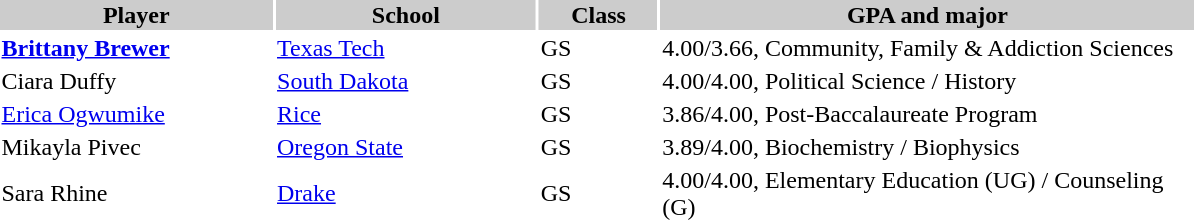<table style="width:800px" "border:'1' 'solid' 'gray' ">
<tr>
<th style="background:#ccc; width:23%;">Player</th>
<th style="background:#ccc; width:22%;">School</th>
<th style="background:#ccc; width:10%;">Class</th>
<th style="background:#ccc; width:45%;">GPA and major</th>
</tr>
<tr>
<td><strong><a href='#'>Brittany Brewer</a></strong></td>
<td><a href='#'>Texas Tech</a></td>
<td>GS</td>
<td>4.00/3.66, Community, Family & Addiction Sciences</td>
</tr>
<tr>
<td>Ciara Duffy</td>
<td><a href='#'>South Dakota</a></td>
<td>GS</td>
<td>4.00/4.00, Political Science / History</td>
</tr>
<tr>
<td><a href='#'>Erica Ogwumike</a></td>
<td><a href='#'>Rice</a></td>
<td>GS</td>
<td>3.86/4.00, Post-Baccalaureate Program</td>
</tr>
<tr>
<td>Mikayla Pivec</td>
<td><a href='#'>Oregon State</a></td>
<td>GS</td>
<td>3.89/4.00, Biochemistry / Biophysics</td>
</tr>
<tr>
<td>Sara Rhine</td>
<td><a href='#'>Drake</a></td>
<td>GS</td>
<td>4.00/4.00, Elementary Education (UG) / Counseling (G)</td>
</tr>
</table>
